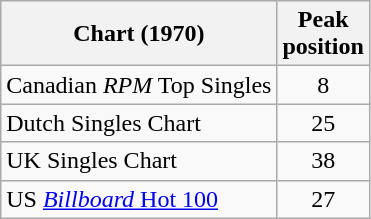<table class="wikitable sortable">
<tr>
<th align="left">Chart (1970)</th>
<th style="text-align:center;">Peak<br>position</th>
</tr>
<tr>
<td align="left">Canadian <em>RPM</em> Top Singles</td>
<td style="text-align:center;">8</td>
</tr>
<tr>
<td align="left">Dutch Singles Chart</td>
<td style="text-align:center;">25</td>
</tr>
<tr>
<td align="left">UK Singles Chart</td>
<td style="text-align:center;">38</td>
</tr>
<tr>
<td align="left">US <a href='#'><em>Billboard</em> Hot 100</a></td>
<td style="text-align:center;">27</td>
</tr>
</table>
